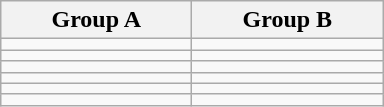<table class="wikitable">
<tr>
<th width=120>Group A</th>
<th width=120>Group B</th>
</tr>
<tr align=left>
<td></td>
<td></td>
</tr>
<tr align=left>
<td></td>
<td></td>
</tr>
<tr align=left>
<td></td>
<td></td>
</tr>
<tr align=left>
<td></td>
<td></td>
</tr>
<tr align=left>
<td></td>
<td></td>
</tr>
<tr align=left>
<td></td>
<td></td>
</tr>
</table>
